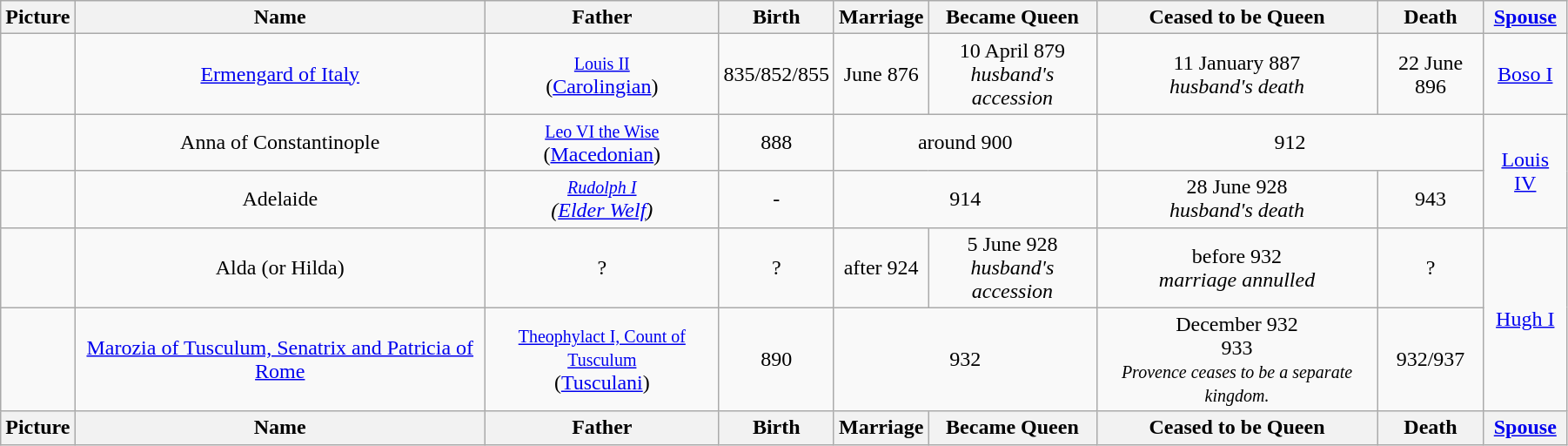<table width=95% class="wikitable">
<tr>
<th>Picture</th>
<th>Name</th>
<th>Father</th>
<th>Birth</th>
<th>Marriage</th>
<th>Became Queen</th>
<th>Ceased to be Queen</th>
<th>Death</th>
<th><a href='#'>Spouse</a></th>
</tr>
<tr>
<td align="center"></td>
<td align="center"><a href='#'>Ermengard of Italy</a></td>
<td align="center"><small><a href='#'>Louis II</a></small><br>(<a href='#'>Carolingian</a>)</td>
<td align="center">835/852/855</td>
<td align="center">June 876</td>
<td align="center">10 April 879<br><em>husband's accession</em></td>
<td align="center">11 January 887<br><em>husband's death</em></td>
<td align="center">22 June 896</td>
<td align="center"><a href='#'>Boso I</a></td>
</tr>
<tr>
<td align="center"></td>
<td align=center>Anna of Constantinople</td>
<td align="center"><small><a href='#'>Leo VI the Wise</a></small><br>(<a href='#'>Macedonian</a>)</td>
<td align="center">888</td>
<td align="center" colspan="2">around 900</td>
<td align="center" colspan="2">912</td>
<td align="center" rowspan="2"><a href='#'>Louis IV</a></td>
</tr>
<tr>
<td align="center"></td>
<td align="center">Adelaide</td>
<td align="center"><em><small><a href='#'>Rudolph I</a></small><br>(<a href='#'>Elder Welf</a>)</em></td>
<td align="center">-</td>
<td align="center" colspan="2">914</td>
<td align="center">28 June 928<br><em>husband's death</em></td>
<td align="center">943</td>
</tr>
<tr>
<td align=center></td>
<td align=center>Alda (or Hilda)</td>
<td align="center">?</td>
<td align="center">?</td>
<td align="center">after 924</td>
<td align="center">5 June 928<br><em>husband's accession</em></td>
<td align="center">before 932<br><em>marriage annulled</em></td>
<td align="center">?</td>
<td align="center" rowspan="2"><a href='#'>Hugh I</a></td>
</tr>
<tr>
<td align=center></td>
<td align=center><a href='#'>Marozia of Tusculum, Senatrix and Patricia of Rome</a></td>
<td align="center"><small><a href='#'>Theophylact I, Count of Tusculum</a></small><br>(<a href='#'>Tusculani</a>)</td>
<td align="center">890</td>
<td align="center" colspan="2">932</td>
<td align="center">December 932<br>933 <br><small><em>Provence ceases to be a separate kingdom.</em></small></td>
<td align="center">932/937</td>
</tr>
<tr>
<th>Picture</th>
<th>Name</th>
<th>Father</th>
<th>Birth</th>
<th>Marriage</th>
<th>Became Queen</th>
<th>Ceased to be Queen</th>
<th>Death</th>
<th><a href='#'>Spouse</a></th>
</tr>
</table>
